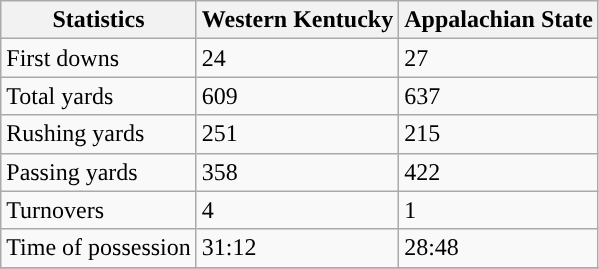<table class="wikitable">
<tr>
<th>Statistics</th>
<th>Western Kentucky</th>
<th>Appalachian State</th>
</tr>
<tr>
<td>First downs</td>
<td>24</td>
<td>27</td>
</tr>
<tr>
<td>Total yards</td>
<td>609</td>
<td>637</td>
</tr>
<tr>
<td>Rushing yards</td>
<td>251</td>
<td>215</td>
</tr>
<tr>
<td>Passing yards</td>
<td>358</td>
<td>422</td>
</tr>
<tr>
<td>Turnovers</td>
<td>4</td>
<td>1</td>
</tr>
<tr>
<td>Time of possession</td>
<td>31:12</td>
<td>28:48</td>
</tr>
<tr>
</tr>
</table>
